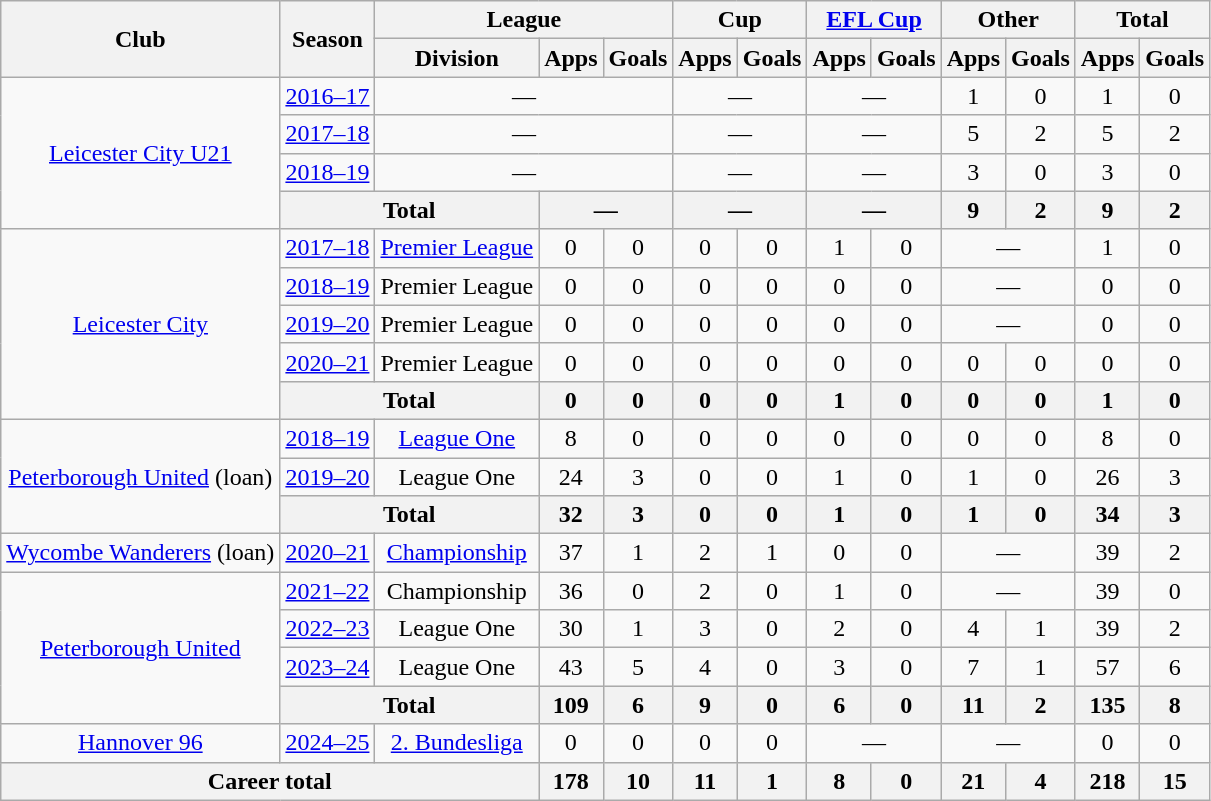<table class="wikitable" style="text-align:center">
<tr>
<th rowspan="2">Club</th>
<th rowspan="2">Season</th>
<th colspan="3">League</th>
<th colspan="2">Cup</th>
<th colspan="2"><a href='#'>EFL Cup</a></th>
<th colspan="2">Other</th>
<th colspan="2">Total</th>
</tr>
<tr>
<th>Division</th>
<th>Apps</th>
<th>Goals</th>
<th>Apps</th>
<th>Goals</th>
<th>Apps</th>
<th>Goals</th>
<th>Apps</th>
<th>Goals</th>
<th>Apps</th>
<th>Goals</th>
</tr>
<tr>
<td rowspan="4"><a href='#'>Leicester City U21</a></td>
<td><a href='#'>2016–17</a></td>
<td colspan="3">—</td>
<td colspan="2">—</td>
<td colspan="2">—</td>
<td>1</td>
<td>0</td>
<td>1</td>
<td>0</td>
</tr>
<tr>
<td><a href='#'>2017–18</a></td>
<td colspan="3">—</td>
<td colspan="2">—</td>
<td colspan="2">—</td>
<td>5</td>
<td>2</td>
<td>5</td>
<td>2</td>
</tr>
<tr>
<td><a href='#'>2018–19</a></td>
<td colspan="3">—</td>
<td colspan="2">—</td>
<td colspan="2">—</td>
<td>3</td>
<td>0</td>
<td>3</td>
<td>0</td>
</tr>
<tr>
<th colspan="2">Total</th>
<th colspan="2">—</th>
<th colspan="2">—</th>
<th colspan="2">—</th>
<th>9</th>
<th>2</th>
<th>9</th>
<th>2</th>
</tr>
<tr>
<td rowspan="5"><a href='#'>Leicester City</a></td>
<td><a href='#'>2017–18</a></td>
<td><a href='#'>Premier League</a></td>
<td>0</td>
<td>0</td>
<td>0</td>
<td>0</td>
<td>1</td>
<td>0</td>
<td colspan="2">—</td>
<td>1</td>
<td>0</td>
</tr>
<tr>
<td><a href='#'>2018–19</a></td>
<td>Premier League</td>
<td>0</td>
<td>0</td>
<td>0</td>
<td>0</td>
<td>0</td>
<td>0</td>
<td colspan="2">—</td>
<td>0</td>
<td>0</td>
</tr>
<tr>
<td><a href='#'>2019–20</a></td>
<td>Premier League</td>
<td>0</td>
<td>0</td>
<td>0</td>
<td>0</td>
<td>0</td>
<td>0</td>
<td colspan="2">—</td>
<td>0</td>
<td>0</td>
</tr>
<tr>
<td><a href='#'>2020–21</a></td>
<td>Premier League</td>
<td>0</td>
<td>0</td>
<td>0</td>
<td>0</td>
<td>0</td>
<td>0</td>
<td>0</td>
<td>0</td>
<td>0</td>
<td>0</td>
</tr>
<tr>
<th colspan="2">Total</th>
<th>0</th>
<th>0</th>
<th>0</th>
<th>0</th>
<th>1</th>
<th>0</th>
<th>0</th>
<th>0</th>
<th>1</th>
<th>0</th>
</tr>
<tr>
<td rowspan="3"><a href='#'>Peterborough United</a> (loan)</td>
<td><a href='#'>2018–19</a></td>
<td><a href='#'>League One</a></td>
<td>8</td>
<td>0</td>
<td>0</td>
<td>0</td>
<td>0</td>
<td>0</td>
<td>0</td>
<td>0</td>
<td>8</td>
<td>0</td>
</tr>
<tr>
<td><a href='#'>2019–20</a></td>
<td>League One</td>
<td>24</td>
<td>3</td>
<td>0</td>
<td>0</td>
<td>1</td>
<td>0</td>
<td>1</td>
<td>0</td>
<td>26</td>
<td>3</td>
</tr>
<tr>
<th colspan="2">Total</th>
<th>32</th>
<th>3</th>
<th>0</th>
<th>0</th>
<th>1</th>
<th>0</th>
<th>1</th>
<th>0</th>
<th>34</th>
<th>3</th>
</tr>
<tr>
<td><a href='#'>Wycombe Wanderers</a> (loan)</td>
<td><a href='#'>2020–21</a></td>
<td><a href='#'>Championship</a></td>
<td>37</td>
<td>1</td>
<td>2</td>
<td>1</td>
<td>0</td>
<td>0</td>
<td colspan="2">—</td>
<td>39</td>
<td>2</td>
</tr>
<tr>
<td rowspan="4"><a href='#'>Peterborough United</a></td>
<td><a href='#'>2021–22</a></td>
<td>Championship</td>
<td>36</td>
<td>0</td>
<td>2</td>
<td>0</td>
<td>1</td>
<td>0</td>
<td colspan="2">—</td>
<td>39</td>
<td>0</td>
</tr>
<tr>
<td><a href='#'>2022–23</a></td>
<td>League One</td>
<td>30</td>
<td>1</td>
<td>3</td>
<td>0</td>
<td>2</td>
<td>0</td>
<td>4</td>
<td>1</td>
<td>39</td>
<td>2</td>
</tr>
<tr>
<td><a href='#'>2023–24</a></td>
<td>League One</td>
<td>43</td>
<td>5</td>
<td>4</td>
<td>0</td>
<td>3</td>
<td>0</td>
<td>7</td>
<td>1</td>
<td>57</td>
<td>6</td>
</tr>
<tr>
<th colspan="2">Total</th>
<th>109</th>
<th>6</th>
<th>9</th>
<th>0</th>
<th>6</th>
<th>0</th>
<th>11</th>
<th>2</th>
<th>135</th>
<th>8</th>
</tr>
<tr>
<td><a href='#'>Hannover 96</a></td>
<td><a href='#'>2024–25</a></td>
<td><a href='#'>2. Bundesliga</a></td>
<td>0</td>
<td>0</td>
<td>0</td>
<td>0</td>
<td colspan="2">—</td>
<td colspan="2">—</td>
<td>0</td>
<td>0</td>
</tr>
<tr>
<th colspan="3">Career total</th>
<th>178</th>
<th>10</th>
<th>11</th>
<th>1</th>
<th>8</th>
<th>0</th>
<th>21</th>
<th>4</th>
<th>218</th>
<th>15</th>
</tr>
</table>
